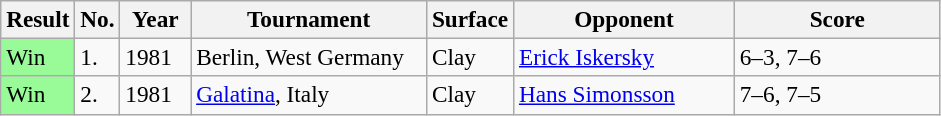<table class="sortable wikitable" style=font-size:97%>
<tr>
<th style="width:40px">Result</th>
<th style="width:20px" class="unsortable">No.</th>
<th style="width:40px">Year</th>
<th style="width:150px">Tournament</th>
<th style="width:50px">Surface</th>
<th style="width:140px">Opponent</th>
<th style="width:130px" class="unsortable">Score</th>
</tr>
<tr>
<td style="background:#98fb98;">Win</td>
<td>1.</td>
<td>1981</td>
<td>Berlin, West Germany</td>
<td>Clay</td>
<td> <a href='#'>Erick Iskersky</a></td>
<td>6–3, 7–6</td>
</tr>
<tr>
<td style="background:#98fb98;">Win</td>
<td>2.</td>
<td>1981</td>
<td><a href='#'>Galatina</a>, Italy</td>
<td>Clay</td>
<td> <a href='#'>Hans Simonsson</a></td>
<td>7–6, 7–5</td>
</tr>
</table>
